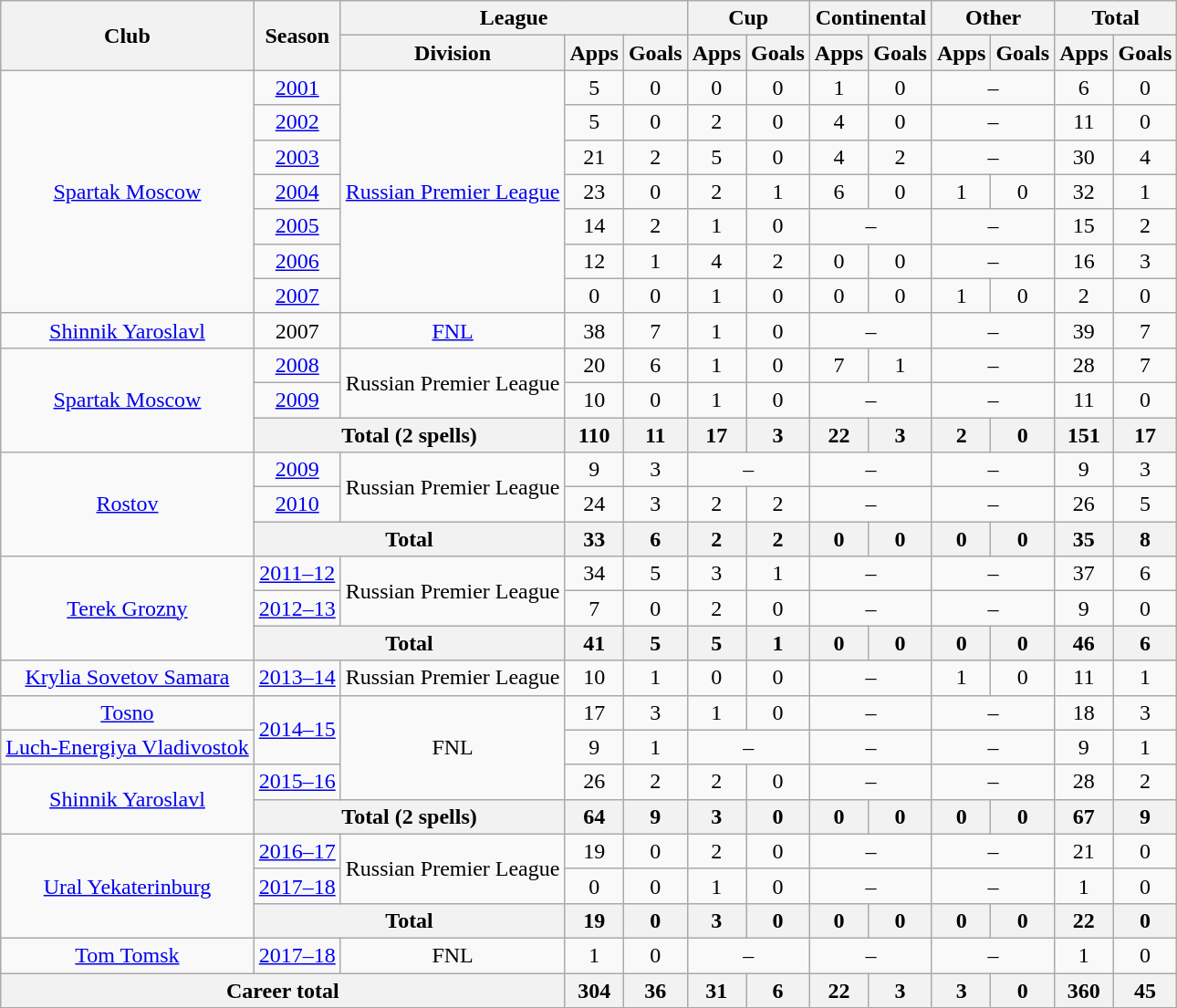<table class="wikitable" style="text-align: center;">
<tr>
<th rowspan=2>Club</th>
<th rowspan=2>Season</th>
<th colspan=3>League</th>
<th colspan=2>Cup</th>
<th colspan=2>Continental</th>
<th colspan=2>Other</th>
<th colspan=2>Total</th>
</tr>
<tr>
<th>Division</th>
<th>Apps</th>
<th>Goals</th>
<th>Apps</th>
<th>Goals</th>
<th>Apps</th>
<th>Goals</th>
<th>Apps</th>
<th>Goals</th>
<th>Apps</th>
<th>Goals</th>
</tr>
<tr>
<td rowspan=7><a href='#'>Spartak Moscow</a></td>
<td><a href='#'>2001</a></td>
<td rowspan=7><a href='#'>Russian Premier League</a></td>
<td>5</td>
<td>0</td>
<td>0</td>
<td>0</td>
<td>1</td>
<td>0</td>
<td colspan=2>–</td>
<td>6</td>
<td>0</td>
</tr>
<tr>
<td><a href='#'>2002</a></td>
<td>5</td>
<td>0</td>
<td>2</td>
<td>0</td>
<td>4</td>
<td>0</td>
<td colspan=2>–</td>
<td>11</td>
<td>0</td>
</tr>
<tr>
<td><a href='#'>2003</a></td>
<td>21</td>
<td>2</td>
<td>5</td>
<td>0</td>
<td>4</td>
<td>2</td>
<td colspan=2>–</td>
<td>30</td>
<td>4</td>
</tr>
<tr>
<td><a href='#'>2004</a></td>
<td>23</td>
<td>0</td>
<td>2</td>
<td>1</td>
<td>6</td>
<td>0</td>
<td>1</td>
<td>0</td>
<td>32</td>
<td>1</td>
</tr>
<tr>
<td><a href='#'>2005</a></td>
<td>14</td>
<td>2</td>
<td>1</td>
<td>0</td>
<td colspan=2>–</td>
<td colspan=2>–</td>
<td>15</td>
<td>2</td>
</tr>
<tr>
<td><a href='#'>2006</a></td>
<td>12</td>
<td>1</td>
<td>4</td>
<td>2</td>
<td>0</td>
<td>0</td>
<td colspan=2>–</td>
<td>16</td>
<td>3</td>
</tr>
<tr>
<td><a href='#'>2007</a></td>
<td>0</td>
<td>0</td>
<td>1</td>
<td>0</td>
<td>0</td>
<td>0</td>
<td>1</td>
<td>0</td>
<td>2</td>
<td>0</td>
</tr>
<tr>
<td><a href='#'>Shinnik Yaroslavl</a></td>
<td>2007</td>
<td><a href='#'>FNL</a></td>
<td>38</td>
<td>7</td>
<td>1</td>
<td>0</td>
<td colspan=2>–</td>
<td colspan=2>–</td>
<td>39</td>
<td>7</td>
</tr>
<tr>
<td rowspan=3><a href='#'>Spartak Moscow</a></td>
<td><a href='#'>2008</a></td>
<td rowspan=2>Russian Premier League</td>
<td>20</td>
<td>6</td>
<td>1</td>
<td>0</td>
<td>7</td>
<td>1</td>
<td colspan=2>–</td>
<td>28</td>
<td>7</td>
</tr>
<tr>
<td><a href='#'>2009</a></td>
<td>10</td>
<td>0</td>
<td>1</td>
<td>0</td>
<td colspan=2>–</td>
<td colspan=2>–</td>
<td>11</td>
<td>0</td>
</tr>
<tr>
<th colspan=2>Total (2 spells)</th>
<th>110</th>
<th>11</th>
<th>17</th>
<th>3</th>
<th>22</th>
<th>3</th>
<th>2</th>
<th>0</th>
<th>151</th>
<th>17</th>
</tr>
<tr>
<td rowspan=3><a href='#'>Rostov</a></td>
<td><a href='#'>2009</a></td>
<td rowspan=2>Russian Premier League</td>
<td>9</td>
<td>3</td>
<td colspan=2>–</td>
<td colspan=2>–</td>
<td colspan=2>–</td>
<td>9</td>
<td>3</td>
</tr>
<tr>
<td><a href='#'>2010</a></td>
<td>24</td>
<td>3</td>
<td>2</td>
<td>2</td>
<td colspan=2>–</td>
<td colspan=2>–</td>
<td>26</td>
<td>5</td>
</tr>
<tr>
<th colspan=2>Total</th>
<th>33</th>
<th>6</th>
<th>2</th>
<th>2</th>
<th>0</th>
<th>0</th>
<th>0</th>
<th>0</th>
<th>35</th>
<th>8</th>
</tr>
<tr>
<td rowspan=3><a href='#'>Terek Grozny</a></td>
<td><a href='#'>2011–12</a></td>
<td rowspan=2>Russian Premier League</td>
<td>34</td>
<td>5</td>
<td>3</td>
<td>1</td>
<td colspan=2>–</td>
<td colspan=2>–</td>
<td>37</td>
<td>6</td>
</tr>
<tr>
<td><a href='#'>2012–13</a></td>
<td>7</td>
<td>0</td>
<td>2</td>
<td>0</td>
<td colspan=2>–</td>
<td colspan=2>–</td>
<td>9</td>
<td>0</td>
</tr>
<tr>
<th colspan=2>Total</th>
<th>41</th>
<th>5</th>
<th>5</th>
<th>1</th>
<th>0</th>
<th>0</th>
<th>0</th>
<th>0</th>
<th>46</th>
<th>6</th>
</tr>
<tr>
<td><a href='#'>Krylia Sovetov Samara</a></td>
<td><a href='#'>2013–14</a></td>
<td>Russian Premier League</td>
<td>10</td>
<td>1</td>
<td>0</td>
<td>0</td>
<td colspan=2>–</td>
<td>1</td>
<td>0</td>
<td>11</td>
<td>1</td>
</tr>
<tr>
<td><a href='#'>Tosno</a></td>
<td rowspan=2><a href='#'>2014–15</a></td>
<td rowspan=3>FNL</td>
<td>17</td>
<td>3</td>
<td>1</td>
<td>0</td>
<td colspan=2>–</td>
<td colspan=2>–</td>
<td>18</td>
<td>3</td>
</tr>
<tr>
<td><a href='#'>Luch-Energiya Vladivostok</a></td>
<td>9</td>
<td>1</td>
<td colspan=2>–</td>
<td colspan=2>–</td>
<td colspan=2>–</td>
<td>9</td>
<td>1</td>
</tr>
<tr>
<td rowspan=2><a href='#'>Shinnik Yaroslavl</a></td>
<td><a href='#'>2015–16</a></td>
<td>26</td>
<td>2</td>
<td>2</td>
<td>0</td>
<td colspan=2>–</td>
<td colspan=2>–</td>
<td>28</td>
<td>2</td>
</tr>
<tr>
<th colspan=2>Total (2 spells)</th>
<th>64</th>
<th>9</th>
<th>3</th>
<th>0</th>
<th>0</th>
<th>0</th>
<th>0</th>
<th>0</th>
<th>67</th>
<th>9</th>
</tr>
<tr>
<td rowspan=3><a href='#'>Ural Yekaterinburg</a></td>
<td><a href='#'>2016–17</a></td>
<td rowspan=2>Russian Premier League</td>
<td>19</td>
<td>0</td>
<td>2</td>
<td>0</td>
<td colspan=2>–</td>
<td colspan=2>–</td>
<td>21</td>
<td>0</td>
</tr>
<tr>
<td><a href='#'>2017–18</a></td>
<td>0</td>
<td>0</td>
<td>1</td>
<td>0</td>
<td colspan=2>–</td>
<td colspan=2>–</td>
<td>1</td>
<td>0</td>
</tr>
<tr>
<th colspan=2>Total</th>
<th>19</th>
<th>0</th>
<th>3</th>
<th>0</th>
<th>0</th>
<th>0</th>
<th>0</th>
<th>0</th>
<th>22</th>
<th>0</th>
</tr>
<tr>
<td><a href='#'>Tom Tomsk</a></td>
<td><a href='#'>2017–18</a></td>
<td>FNL</td>
<td>1</td>
<td>0</td>
<td colspan=2>–</td>
<td colspan=2>–</td>
<td colspan=2>–</td>
<td>1</td>
<td>0</td>
</tr>
<tr>
<th colspan=3>Career total</th>
<th>304</th>
<th>36</th>
<th>31</th>
<th>6</th>
<th>22</th>
<th>3</th>
<th>3</th>
<th>0</th>
<th>360</th>
<th>45</th>
</tr>
<tr>
</tr>
</table>
